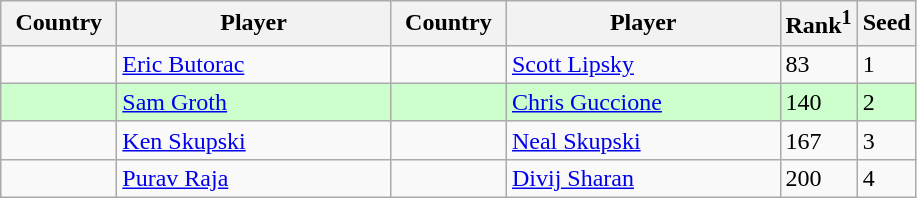<table class="sortable wikitable">
<tr>
<th width="70">Country</th>
<th width="175">Player</th>
<th width="70">Country</th>
<th width="175">Player</th>
<th>Rank<sup>1</sup></th>
<th>Seed</th>
</tr>
<tr>
<td></td>
<td><a href='#'>Eric Butorac</a></td>
<td></td>
<td><a href='#'>Scott Lipsky</a></td>
<td>83</td>
<td>1</td>
</tr>
<tr style="background:#cfc;">
<td></td>
<td><a href='#'>Sam Groth</a></td>
<td></td>
<td><a href='#'>Chris Guccione</a></td>
<td>140</td>
<td>2</td>
</tr>
<tr>
<td></td>
<td><a href='#'>Ken Skupski</a></td>
<td></td>
<td><a href='#'>Neal Skupski</a></td>
<td>167</td>
<td>3</td>
</tr>
<tr>
<td></td>
<td><a href='#'>Purav Raja</a></td>
<td></td>
<td><a href='#'>Divij Sharan</a></td>
<td>200</td>
<td>4</td>
</tr>
</table>
